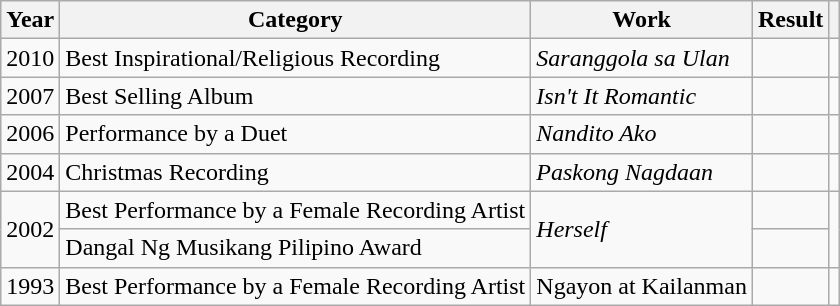<table class="wikitable sortable">
<tr>
<th>Year</th>
<th>Category</th>
<th>Work</th>
<th>Result</th>
<th></th>
</tr>
<tr>
<td>2010</td>
<td>Best Inspirational/Religious Recording</td>
<td><em>Saranggola sa Ulan</em></td>
<td></td>
<td></td>
</tr>
<tr>
<td>2007</td>
<td>Best Selling Album</td>
<td><em>Isn't It Romantic</em></td>
<td></td>
<td></td>
</tr>
<tr>
<td>2006</td>
<td>Performance by a Duet</td>
<td><em>Nandito Ako</em></td>
<td></td>
<td></td>
</tr>
<tr>
<td>2004</td>
<td>Christmas Recording</td>
<td><em>Paskong Nagdaan</em></td>
<td></td>
<td></td>
</tr>
<tr>
<td rowspan="2">2002</td>
<td>Best Performance by a Female Recording Artist</td>
<td rowspan="2"><em>Herself</em></td>
<td></td>
<td rowspan="2"></td>
</tr>
<tr>
<td>Dangal Ng Musikang Pilipino Award</td>
<td></td>
</tr>
<tr>
<td>1993</td>
<td>Best Performance by a Female Recording Artist</td>
<td>Ngayon at Kailanman</td>
<td></td>
<td></td>
</tr>
</table>
